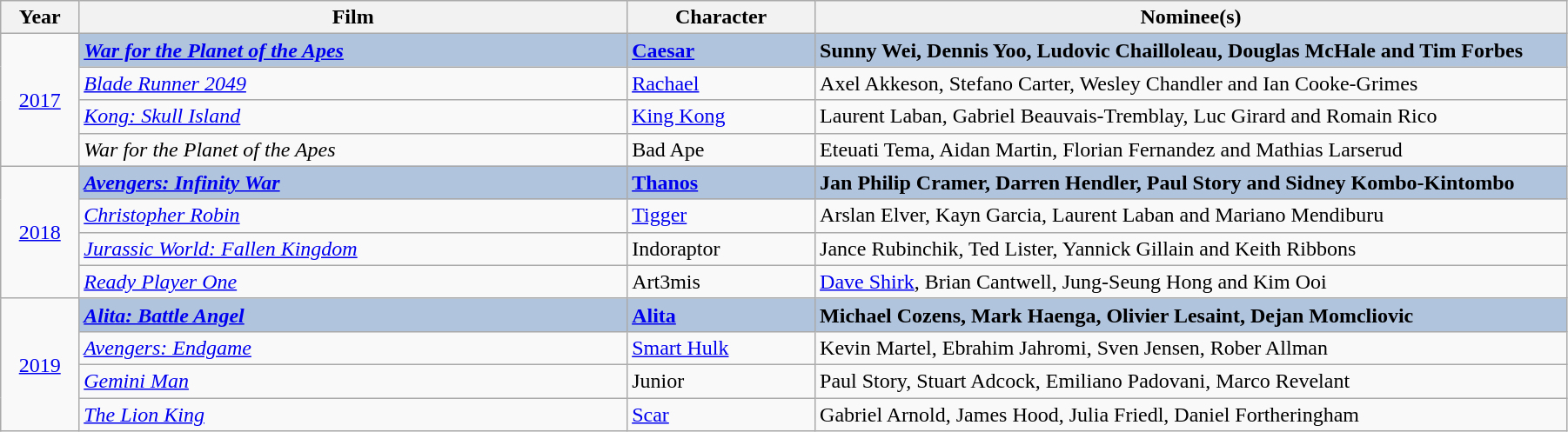<table class="wikitable" width="95%" cellpadding="5">
<tr>
<th width="5%">Year</th>
<th width="35%">Film</th>
<th width="12%">Character</th>
<th width="50%">Nominee(s)</th>
</tr>
<tr>
<td rowspan="4" style="text-align:center;"><a href='#'>2017</a><br></td>
<td style="background:#B0C4DE;"><strong><em><a href='#'>War for the Planet of the Apes</a></em></strong></td>
<td style="background:#B0C4DE;"><strong><a href='#'>Caesar</a></strong></td>
<td style="background:#B0C4DE;"><strong>Sunny Wei, Dennis Yoo, Ludovic Chailloleau, Douglas McHale and Tim Forbes</strong></td>
</tr>
<tr>
<td><em><a href='#'>Blade Runner 2049</a></em></td>
<td><a href='#'>Rachael</a></td>
<td>Axel Akkeson, Stefano Carter, Wesley Chandler and Ian Cooke-Grimes</td>
</tr>
<tr>
<td><em><a href='#'>Kong: Skull Island</a></em></td>
<td><a href='#'>King Kong</a></td>
<td>Laurent Laban, Gabriel Beauvais-Tremblay, Luc Girard and Romain Rico</td>
</tr>
<tr>
<td><em>War for the Planet of the Apes</em></td>
<td>Bad Ape</td>
<td>Eteuati Tema, Aidan Martin, Florian Fernandez and Mathias Larserud</td>
</tr>
<tr>
<td rowspan="4" style="text-align:center;"><a href='#'>2018</a><br></td>
<td style="background:#B0C4DE;"><strong><em><a href='#'>Avengers: Infinity War</a></em></strong></td>
<td style="background:#B0C4DE;"><strong><a href='#'>Thanos</a></strong></td>
<td style="background:#B0C4DE;"><strong>Jan Philip Cramer, Darren Hendler, Paul Story and Sidney Kombo-Kintombo</strong></td>
</tr>
<tr>
<td><em><a href='#'>Christopher Robin</a></em></td>
<td><a href='#'>Tigger</a></td>
<td>Arslan Elver, Kayn Garcia, Laurent Laban and Mariano Mendiburu</td>
</tr>
<tr>
<td><em><a href='#'>Jurassic World: Fallen Kingdom</a></em></td>
<td>Indoraptor</td>
<td>Jance Rubinchik, Ted Lister, Yannick Gillain and Keith Ribbons</td>
</tr>
<tr>
<td><em><a href='#'>Ready Player One</a></em></td>
<td>Art3mis</td>
<td><a href='#'>Dave Shirk</a>, Brian Cantwell, Jung-Seung Hong and Kim Ooi</td>
</tr>
<tr>
<td rowspan="4" style="text-align:center;"><a href='#'>2019</a><br></td>
<td style="background:#B0C4DE;"><strong><em><a href='#'>Alita: Battle Angel</a></em></strong></td>
<td style="background:#B0C4DE;"><strong><a href='#'>Alita</a></strong></td>
<td style="background:#B0C4DE;"><strong>Michael Cozens, Mark Haenga, Olivier Lesaint, Dejan Momcliovic</strong></td>
</tr>
<tr>
<td><em><a href='#'>Avengers: Endgame</a></em></td>
<td><a href='#'>Smart Hulk</a></td>
<td>Kevin Martel, Ebrahim Jahromi, Sven Jensen, Rober Allman</td>
</tr>
<tr>
<td><em><a href='#'>Gemini Man</a></em></td>
<td>Junior</td>
<td>Paul Story, Stuart Adcock, Emiliano Padovani, Marco Revelant</td>
</tr>
<tr>
<td><em><a href='#'>The Lion King</a></em></td>
<td><a href='#'>Scar</a></td>
<td>Gabriel Arnold, James Hood, Julia Friedl, Daniel Fortheringham</td>
</tr>
</table>
